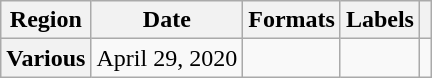<table class="wikitable plainrowheaders">
<tr>
<th scope="col">Region</th>
<th scope="col">Date</th>
<th scope="col">Formats</th>
<th scope="col">Labels</th>
<th scope="col"></th>
</tr>
<tr>
<th scope="row">Various</th>
<td>April 29, 2020</td>
<td></td>
<td rowspan="3"></td>
<td></td>
</tr>
</table>
